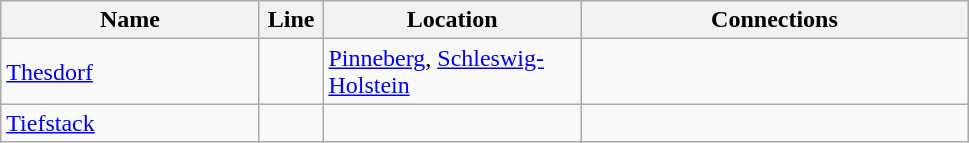<table class="wikitable">
<tr>
<th width="165px">Name</th>
<th width="35px">Line</th>
<th width="165px">Location</th>
<th width="250px">Connections</th>
</tr>
<tr>
<td><a href='#'>Thesdorf</a></td>
<td></td>
<td><a href='#'>Pinneberg</a>, <a href='#'>Schleswig-Holstein</a></td>
<td></td>
</tr>
<tr>
<td><a href='#'>Tiefstack</a></td>
<td></td>
<td></td>
<td></td>
</tr>
</table>
